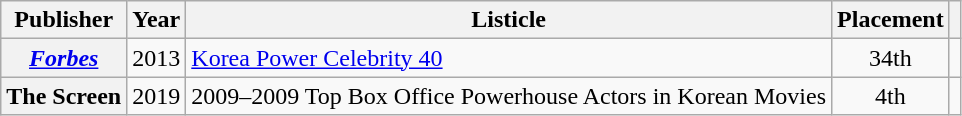<table class="wikitable plainrowheaders sortable">
<tr>
<th scope="col">Publisher</th>
<th scope="col">Year</th>
<th scope="col">Listicle</th>
<th scope="col">Placement</th>
<th scope="col" class="unsortable"></th>
</tr>
<tr>
<th scope="row"><em><a href='#'>Forbes</a></em></th>
<td>2013</td>
<td><a href='#'>Korea Power Celebrity 40</a></td>
<td style="text-align:center">34th</td>
<td style="text-align:center"></td>
</tr>
<tr>
<th scope="row">The Screen</th>
<td>2019</td>
<td>2009–2009 Top Box Office Powerhouse Actors in Korean Movies</td>
<td style="text-align:center">4th</td>
<td style="text-align:center"></td>
</tr>
</table>
